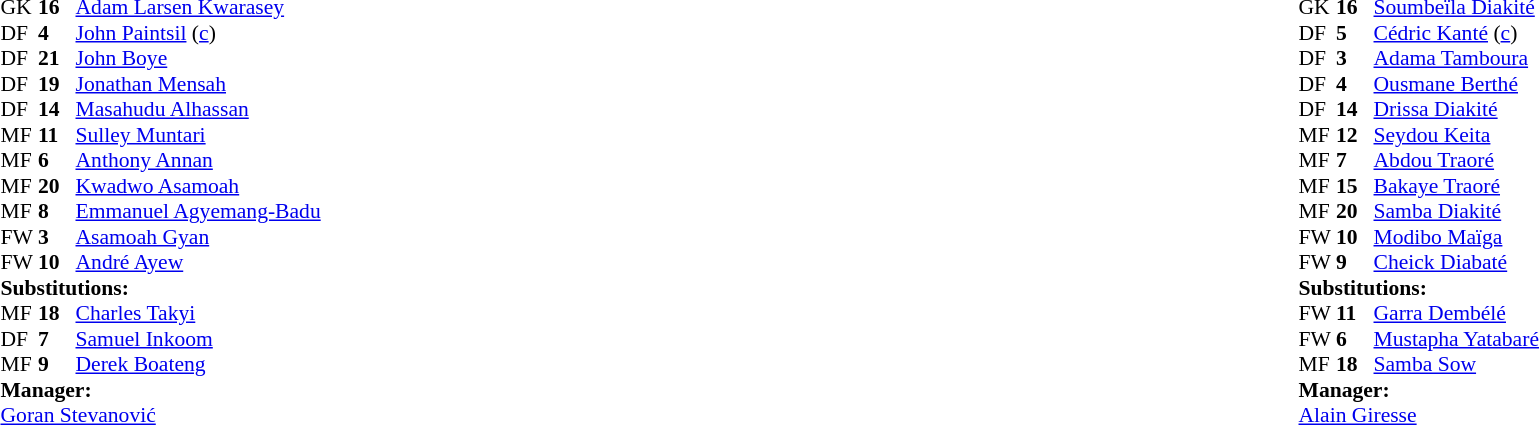<table width="100%">
<tr>
<td valign="top" width="50%"><br><table style="font-size: 90%" cellspacing="0" cellpadding="0">
<tr>
<th width="25"></th>
<th width="25"></th>
</tr>
<tr>
<td>GK</td>
<td><strong>16</strong></td>
<td><a href='#'>Adam Larsen Kwarasey</a></td>
</tr>
<tr>
<td>DF</td>
<td><strong>4</strong></td>
<td><a href='#'>John Paintsil</a> (<a href='#'>c</a>)</td>
<td></td>
</tr>
<tr>
<td>DF</td>
<td><strong>21</strong></td>
<td><a href='#'>John Boye</a></td>
</tr>
<tr>
<td>DF</td>
<td><strong>19</strong></td>
<td><a href='#'>Jonathan Mensah</a></td>
<td></td>
</tr>
<tr>
<td>DF</td>
<td><strong>14</strong></td>
<td><a href='#'>Masahudu Alhassan</a></td>
</tr>
<tr>
<td>MF</td>
<td><strong>11</strong></td>
<td><a href='#'>Sulley Muntari</a></td>
<td></td>
<td></td>
</tr>
<tr>
<td>MF</td>
<td><strong>6</strong></td>
<td><a href='#'>Anthony Annan</a></td>
<td></td>
<td></td>
</tr>
<tr>
<td>MF</td>
<td><strong>20</strong></td>
<td><a href='#'>Kwadwo Asamoah</a></td>
<td></td>
<td></td>
</tr>
<tr>
<td>MF</td>
<td><strong>8</strong></td>
<td><a href='#'>Emmanuel Agyemang-Badu</a></td>
</tr>
<tr>
<td>FW</td>
<td><strong>3</strong></td>
<td><a href='#'>Asamoah Gyan</a></td>
</tr>
<tr>
<td>FW</td>
<td><strong>10</strong></td>
<td><a href='#'>André Ayew</a></td>
</tr>
<tr>
<td colspan=3><strong>Substitutions:</strong></td>
</tr>
<tr>
<td>MF</td>
<td><strong>18</strong></td>
<td><a href='#'>Charles Takyi</a></td>
<td></td>
<td></td>
</tr>
<tr>
<td>DF</td>
<td><strong>7</strong></td>
<td><a href='#'>Samuel Inkoom</a></td>
<td></td>
<td></td>
</tr>
<tr>
<td>MF</td>
<td><strong>9</strong></td>
<td><a href='#'>Derek Boateng</a></td>
<td></td>
<td></td>
</tr>
<tr>
<td colspan=3><strong>Manager:</strong></td>
</tr>
<tr>
<td colspan=3> <a href='#'>Goran Stevanović</a></td>
</tr>
</table>
</td>
<td valign="top"></td>
<td valign="top" width="50%"><br><table style="font-size: 90%" cellspacing="0" cellpadding="0" align="center">
<tr>
<th width=25></th>
<th width=25></th>
</tr>
<tr>
<td>GK</td>
<td><strong>16</strong></td>
<td><a href='#'>Soumbeïla Diakité</a></td>
</tr>
<tr>
<td>DF</td>
<td><strong>5</strong></td>
<td><a href='#'>Cédric Kanté</a> (<a href='#'>c</a>)</td>
</tr>
<tr>
<td>DF</td>
<td><strong>3</strong></td>
<td><a href='#'>Adama Tamboura</a></td>
</tr>
<tr>
<td>DF</td>
<td><strong>4</strong></td>
<td><a href='#'>Ousmane Berthé</a></td>
</tr>
<tr>
<td>DF</td>
<td><strong>14</strong></td>
<td><a href='#'>Drissa Diakité</a></td>
</tr>
<tr>
<td>MF</td>
<td><strong>12</strong></td>
<td><a href='#'>Seydou Keita</a></td>
<td></td>
</tr>
<tr>
<td>MF</td>
<td><strong>7</strong></td>
<td><a href='#'>Abdou Traoré</a></td>
<td></td>
<td></td>
</tr>
<tr>
<td>MF</td>
<td><strong>15</strong></td>
<td><a href='#'>Bakaye Traoré</a></td>
<td></td>
</tr>
<tr>
<td>MF</td>
<td><strong>20</strong></td>
<td><a href='#'>Samba Diakité</a></td>
<td></td>
</tr>
<tr>
<td>FW</td>
<td><strong>10</strong></td>
<td><a href='#'>Modibo Maïga</a></td>
<td></td>
<td></td>
</tr>
<tr>
<td>FW</td>
<td><strong>9</strong></td>
<td><a href='#'>Cheick Diabaté</a></td>
<td></td>
<td></td>
</tr>
<tr>
<td colspan=3><strong>Substitutions:</strong></td>
</tr>
<tr>
<td>FW</td>
<td><strong>11</strong></td>
<td><a href='#'>Garra Dembélé</a></td>
<td></td>
<td></td>
</tr>
<tr>
<td>FW</td>
<td><strong>6</strong></td>
<td><a href='#'>Mustapha Yatabaré</a></td>
<td></td>
<td></td>
</tr>
<tr>
<td>MF</td>
<td><strong>18</strong></td>
<td><a href='#'>Samba Sow</a></td>
<td></td>
<td></td>
</tr>
<tr>
<td colspan=3><strong>Manager:</strong></td>
</tr>
<tr>
<td colspan=3> <a href='#'>Alain Giresse</a></td>
</tr>
</table>
</td>
</tr>
</table>
